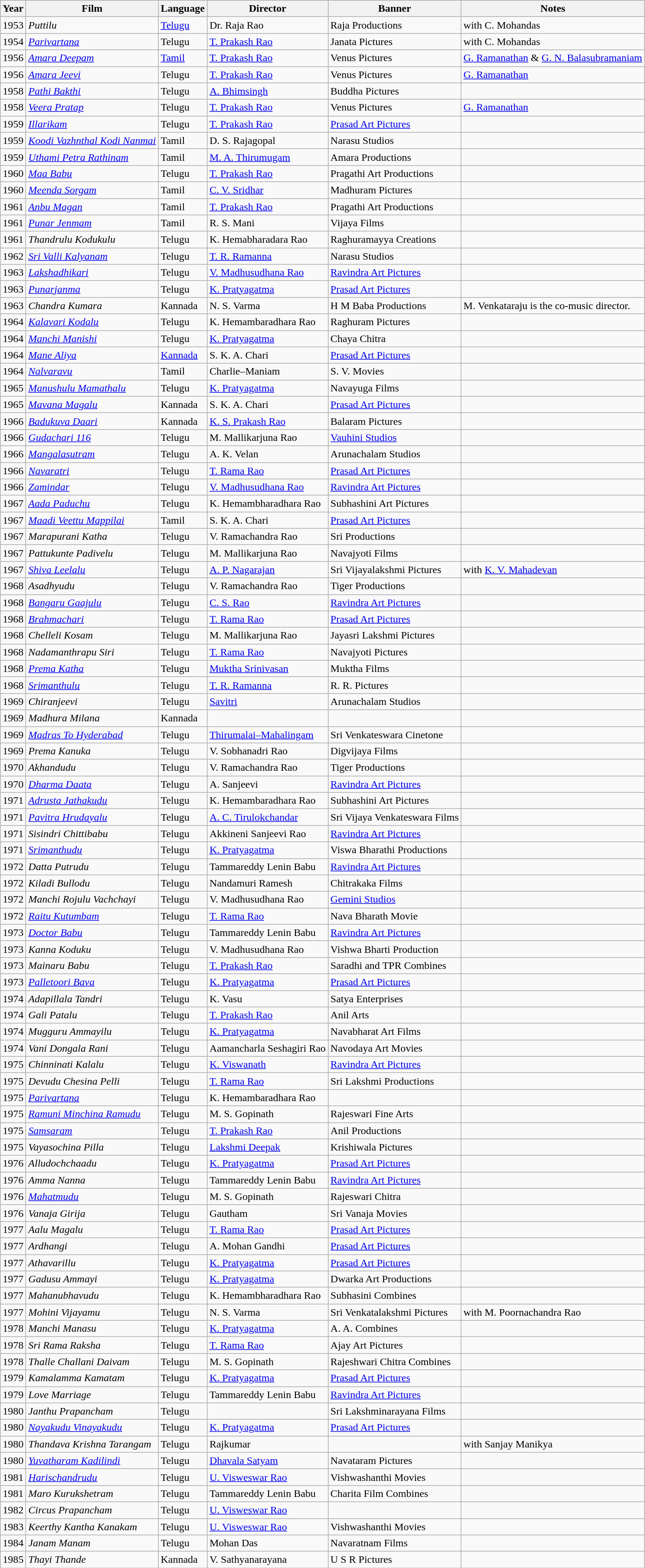<table class="wikitable">
<tr>
<th>Year</th>
<th>Film</th>
<th>Language</th>
<th>Director</th>
<th>Banner</th>
<th>Notes</th>
</tr>
<tr>
<td>1953</td>
<td><em>Puttilu</em></td>
<td><a href='#'>Telugu</a></td>
<td>Dr. Raja Rao</td>
<td>Raja Productions</td>
<td>with C. Mohandas</td>
</tr>
<tr>
<td>1954</td>
<td><a href='#'><em>Parivartana</em></a></td>
<td>Telugu</td>
<td><a href='#'>T. Prakash Rao</a></td>
<td>Janata Pictures</td>
<td>with C. Mohandas</td>
</tr>
<tr>
<td>1956</td>
<td><a href='#'><em>Amara Deepam</em></a></td>
<td><a href='#'>Tamil</a></td>
<td><a href='#'>T. Prakash Rao</a></td>
<td>Venus Pictures</td>
<td><a href='#'>G. Ramanathan</a> & <a href='#'>G. N. Balasubramaniam</a></td>
</tr>
<tr>
<td>1956</td>
<td><a href='#'><em>Amara Jeevi</em></a></td>
<td>Telugu</td>
<td><a href='#'>T. Prakash Rao</a></td>
<td>Venus Pictures</td>
<td><a href='#'>G. Ramanathan</a></td>
</tr>
<tr>
<td>1958</td>
<td><em><a href='#'>Pathi Bakthi</a></em></td>
<td>Telugu</td>
<td><a href='#'>A. Bhimsingh</a></td>
<td>Buddha Pictures</td>
<td></td>
</tr>
<tr>
<td>1958</td>
<td><a href='#'><em>Veera Pratap</em></a></td>
<td>Telugu</td>
<td><a href='#'>T. Prakash Rao</a></td>
<td>Venus Pictures</td>
<td><a href='#'>G. Ramanathan</a></td>
</tr>
<tr>
<td>1959</td>
<td><em><a href='#'>Illarikam</a></em></td>
<td>Telugu</td>
<td><a href='#'>T. Prakash Rao</a></td>
<td><a href='#'>Prasad Art Pictures</a></td>
<td></td>
</tr>
<tr>
<td>1959</td>
<td><a href='#'><em>Koodi Vazhnthal Kodi Nanmai</em></a></td>
<td>Tamil</td>
<td>D. S. Rajagopal</td>
<td>Narasu Studios</td>
<td></td>
</tr>
<tr>
<td>1959</td>
<td><em><a href='#'>Uthami Petra Rathinam</a></em></td>
<td>Tamil</td>
<td><a href='#'>M. A. Thirumugam</a></td>
<td>Amara Productions</td>
<td></td>
</tr>
<tr>
<td>1960</td>
<td><em><a href='#'>Maa Babu</a></em></td>
<td>Telugu</td>
<td><a href='#'>T. Prakash Rao</a></td>
<td>Pragathi Art Productions</td>
<td></td>
</tr>
<tr>
<td>1960</td>
<td><em><a href='#'>Meenda Sorgam</a></em></td>
<td>Tamil</td>
<td><a href='#'>C. V. Sridhar</a></td>
<td>Madhuram Pictures</td>
<td></td>
</tr>
<tr>
<td>1961</td>
<td><em><a href='#'>Anbu Magan</a></em></td>
<td>Tamil</td>
<td><a href='#'>T. Prakash Rao</a></td>
<td>Pragathi Art Productions</td>
<td></td>
</tr>
<tr>
<td>1961</td>
<td><em><a href='#'>Punar Jenmam</a></em></td>
<td>Tamil</td>
<td>R. S. Mani</td>
<td>Vijaya Films</td>
<td></td>
</tr>
<tr>
<td>1961</td>
<td><em>Thandrulu Kodukulu</em></td>
<td>Telugu</td>
<td>K. Hemabharadara Rao</td>
<td>Raghuramayya Creations</td>
<td></td>
</tr>
<tr>
<td>1962</td>
<td><em><a href='#'>Sri Valli Kalyanam</a></em></td>
<td>Telugu</td>
<td><a href='#'>T. R. Ramanna</a></td>
<td>Narasu Studios</td>
<td></td>
</tr>
<tr>
<td>1963</td>
<td><em><a href='#'>Lakshadhikari</a></em></td>
<td>Telugu</td>
<td><a href='#'>V. Madhusudhana Rao</a></td>
<td><a href='#'>Ravindra Art Pictures</a></td>
<td></td>
</tr>
<tr>
<td>1963</td>
<td><a href='#'><em>Punarjanma</em></a></td>
<td>Telugu</td>
<td><a href='#'>K. Pratyagatma</a></td>
<td><a href='#'>Prasad Art Pictures</a></td>
<td></td>
</tr>
<tr>
<td>1963</td>
<td><em>Chandra Kumara</em></td>
<td>Kannada</td>
<td>N. S. Varma</td>
<td>H M Baba Productions</td>
<td>M. Venkataraju is the co-music director.</td>
</tr>
<tr>
<td>1964</td>
<td><em><a href='#'>Kalavari Kodalu</a></em></td>
<td>Telugu</td>
<td>K. Hemambaradhara Rao</td>
<td>Raghuram Pictures</td>
<td></td>
</tr>
<tr>
<td>1964</td>
<td><em><a href='#'>Manchi Manishi</a></em></td>
<td>Telugu</td>
<td><a href='#'>K. Pratyagatma</a></td>
<td>Chaya Chitra</td>
<td></td>
</tr>
<tr>
<td>1964</td>
<td><em><a href='#'>Mane Aliya</a></em></td>
<td><a href='#'>Kannada</a></td>
<td>S. K. A. Chari</td>
<td><a href='#'>Prasad Art Pictures</a></td>
<td></td>
</tr>
<tr>
<td>1964</td>
<td><em><a href='#'>Nalvaravu</a></em></td>
<td>Tamil</td>
<td>Charlie–Maniam</td>
<td>S. V. Movies</td>
<td></td>
</tr>
<tr>
<td>1965</td>
<td><em><a href='#'>Manushulu Mamathalu</a></em></td>
<td>Telugu</td>
<td><a href='#'>K. Pratyagatma</a></td>
<td>Navayuga Films</td>
<td></td>
</tr>
<tr>
<td>1965</td>
<td><em><a href='#'>Mavana Magalu</a></em></td>
<td>Kannada</td>
<td>S. K. A. Chari</td>
<td><a href='#'>Prasad Art Pictures</a></td>
<td></td>
</tr>
<tr>
<td>1966</td>
<td><em><a href='#'>Badukuva Daari</a></em></td>
<td>Kannada</td>
<td><a href='#'>K. S. Prakash Rao</a></td>
<td>Balaram Pictures</td>
<td></td>
</tr>
<tr>
<td>1966</td>
<td><em><a href='#'>Gudachari 116</a></em></td>
<td>Telugu</td>
<td>M. Mallikarjuna Rao</td>
<td><a href='#'>Vauhini Studios</a></td>
<td></td>
</tr>
<tr>
<td>1966</td>
<td><em><a href='#'>Mangalasutram</a></em></td>
<td>Telugu</td>
<td>A. K. Velan</td>
<td>Arunachalam Studios</td>
<td></td>
</tr>
<tr>
<td>1966</td>
<td><a href='#'><em>Navaratri</em></a></td>
<td>Telugu</td>
<td><a href='#'>T. Rama Rao</a></td>
<td><a href='#'>Prasad Art Pictures</a></td>
<td></td>
</tr>
<tr>
<td>1966</td>
<td><a href='#'><em>Zamindar</em></a></td>
<td>Telugu</td>
<td><a href='#'>V. Madhusudhana Rao</a></td>
<td><a href='#'>Ravindra Art Pictures</a></td>
<td></td>
</tr>
<tr>
<td>1967</td>
<td><em><a href='#'>Aada Paduchu</a></em></td>
<td>Telugu</td>
<td>K. Hemambharadhara Rao</td>
<td>Subhashini Art Pictures</td>
<td></td>
</tr>
<tr>
<td>1967</td>
<td><em><a href='#'>Maadi Veettu Mappilai</a></em></td>
<td>Tamil</td>
<td>S. K. A. Chari</td>
<td><a href='#'>Prasad Art Pictures</a></td>
<td></td>
</tr>
<tr>
<td>1967</td>
<td><em>Marapurani Katha</em></td>
<td>Telugu</td>
<td>V. Ramachandra Rao</td>
<td>Sri Productions</td>
<td></td>
</tr>
<tr>
<td>1967</td>
<td><em>Pattukunte Padivelu</em></td>
<td>Telugu</td>
<td>M. Mallikarjuna Rao</td>
<td>Navajyoti Films</td>
<td></td>
</tr>
<tr>
<td>1967</td>
<td><em><a href='#'>Shiva Leelalu</a></em></td>
<td>Telugu</td>
<td><a href='#'>A. P. Nagarajan</a></td>
<td>Sri Vijayalakshmi Pictures</td>
<td>with <a href='#'>K. V. Mahadevan</a></td>
</tr>
<tr>
<td>1968</td>
<td><em>Asadhyudu</em></td>
<td>Telugu</td>
<td>V. Ramachandra Rao</td>
<td>Tiger Productions</td>
<td></td>
</tr>
<tr>
<td>1968</td>
<td><em><a href='#'>Bangaru Gaajulu</a></em></td>
<td>Telugu</td>
<td><a href='#'>C. S. Rao</a></td>
<td><a href='#'>Ravindra Art Pictures</a></td>
<td></td>
</tr>
<tr>
<td>1968</td>
<td><a href='#'><em>Brahmachari</em></a></td>
<td>Telugu</td>
<td><a href='#'>T. Rama Rao</a></td>
<td><a href='#'>Prasad Art Pictures</a></td>
<td></td>
</tr>
<tr>
<td>1968</td>
<td><em>Chelleli Kosam</em></td>
<td>Telugu</td>
<td>M. Mallikarjuna Rao</td>
<td>Jayasri Lakshmi Pictures</td>
<td></td>
</tr>
<tr>
<td>1968</td>
<td><em>Nadamanthrapu Siri</em></td>
<td>Telugu</td>
<td><a href='#'>T. Rama Rao</a></td>
<td>Navajyoti Pictures</td>
<td></td>
</tr>
<tr>
<td>1968</td>
<td><em><a href='#'>Prema Katha</a></em></td>
<td>Telugu</td>
<td><a href='#'>Muktha Srinivasan</a></td>
<td>Muktha Films</td>
<td></td>
</tr>
<tr>
<td>1968</td>
<td><em><a href='#'>Srimanthulu</a></em></td>
<td>Telugu</td>
<td><a href='#'>T. R. Ramanna</a></td>
<td>R. R. Pictures</td>
<td></td>
</tr>
<tr>
<td>1969</td>
<td><em>Chiranjeevi</em></td>
<td>Telugu</td>
<td><a href='#'>Savitri</a></td>
<td>Arunachalam Studios</td>
<td></td>
</tr>
<tr>
<td>1969</td>
<td><em>Madhura Milana</em></td>
<td>Kannada</td>
<td></td>
<td></td>
<td></td>
</tr>
<tr>
<td>1969</td>
<td><em><a href='#'>Madras To Hyderabad</a></em></td>
<td>Telugu</td>
<td><a href='#'>Thirumalai–Mahalingam</a></td>
<td>Sri Venkateswara Cinetone</td>
<td></td>
</tr>
<tr>
<td>1969</td>
<td><em>Prema Kanuka</em></td>
<td>Telugu</td>
<td>V. Sobhanadri Rao</td>
<td>Digvijaya Films</td>
<td></td>
</tr>
<tr>
<td>1970</td>
<td><em>Akhandudu</em></td>
<td>Telugu</td>
<td>V. Ramachandra Rao</td>
<td>Tiger Productions</td>
<td></td>
</tr>
<tr>
<td>1970</td>
<td><em><a href='#'>Dharma Daata</a></em></td>
<td>Telugu</td>
<td>A. Sanjeevi</td>
<td><a href='#'>Ravindra Art Pictures</a></td>
<td></td>
</tr>
<tr>
<td>1971</td>
<td><em><a href='#'>Adrusta Jathakudu</a></em></td>
<td>Telugu</td>
<td>K. Hemambaradhara Rao</td>
<td>Subhashini Art Pictures</td>
<td></td>
</tr>
<tr>
<td>1971</td>
<td><em><a href='#'>Pavitra Hrudayalu</a></em></td>
<td>Telugu</td>
<td><a href='#'>A. C. Tirulokchandar</a></td>
<td>Sri Vijaya Venkateswara Films</td>
<td></td>
</tr>
<tr>
<td>1971</td>
<td><em>Sisindri Chittibabu</em></td>
<td>Telugu</td>
<td>Akkineni Sanjeevi Rao</td>
<td><a href='#'>Ravindra Art Pictures</a></td>
<td></td>
</tr>
<tr>
<td>1971</td>
<td><em><a href='#'>Srimanthudu</a></em></td>
<td>Telugu</td>
<td><a href='#'>K. Pratyagatma</a></td>
<td>Viswa Bharathi Productions</td>
<td></td>
</tr>
<tr>
<td>1972</td>
<td><em>Datta Putrudu</em></td>
<td>Telugu</td>
<td>Tammareddy Lenin Babu</td>
<td><a href='#'>Ravindra Art Pictures</a></td>
<td></td>
</tr>
<tr>
<td>1972</td>
<td><em>Kiladi Bullodu</em></td>
<td>Telugu</td>
<td>Nandamuri Ramesh</td>
<td>Chitrakaka Films</td>
<td></td>
</tr>
<tr>
<td>1972</td>
<td><em>Manchi Rojulu Vachchayi</em></td>
<td>Telugu</td>
<td>V. Madhusudhana Rao</td>
<td><a href='#'>Gemini Studios</a></td>
<td></td>
</tr>
<tr>
<td>1972</td>
<td><em><a href='#'>Raitu Kutumbam</a></em></td>
<td>Telugu</td>
<td><a href='#'>T. Rama Rao</a></td>
<td>Nava Bharath Movie</td>
<td></td>
</tr>
<tr>
<td>1973</td>
<td><em><a href='#'>Doctor Babu</a></em></td>
<td>Telugu</td>
<td>Tammareddy Lenin Babu</td>
<td><a href='#'>Ravindra Art Pictures</a></td>
<td></td>
</tr>
<tr>
<td>1973</td>
<td><em>Kanna Koduku</em></td>
<td>Telugu</td>
<td>V. Madhusudhana Rao</td>
<td>Vishwa Bharti Production</td>
<td></td>
</tr>
<tr>
<td>1973</td>
<td><em>Mainaru Babu</em></td>
<td>Telugu</td>
<td><a href='#'>T. Prakash Rao</a></td>
<td>Saradhi and TPR Combines</td>
<td></td>
</tr>
<tr>
<td>1973</td>
<td><em><a href='#'>Palletoori Bava</a></em></td>
<td>Telugu</td>
<td><a href='#'>K. Pratyagatma</a></td>
<td><a href='#'>Prasad Art Pictures</a></td>
<td></td>
</tr>
<tr>
<td>1974</td>
<td><em>Adapillala Tandri</em></td>
<td>Telugu</td>
<td>K. Vasu</td>
<td>Satya Enterprises</td>
<td></td>
</tr>
<tr>
<td>1974</td>
<td><em>Gali Patalu</em></td>
<td>Telugu</td>
<td><a href='#'>T. Prakash Rao</a></td>
<td>Anil Arts</td>
<td></td>
</tr>
<tr>
<td>1974</td>
<td><em>Mugguru Ammayilu</em></td>
<td>Telugu</td>
<td><a href='#'>K. Pratyagatma</a></td>
<td>Navabharat Art Films</td>
<td></td>
</tr>
<tr>
<td>1974</td>
<td><em>Vani Dongala Rani</em></td>
<td>Telugu</td>
<td>Aamancharla Seshagiri Rao</td>
<td>Navodaya Art Movies</td>
<td></td>
</tr>
<tr>
<td>1975</td>
<td><em>Chinninati Kalalu</em></td>
<td>Telugu</td>
<td><a href='#'>K. Viswanath</a></td>
<td><a href='#'>Ravindra Art Pictures</a></td>
<td></td>
</tr>
<tr>
<td>1975</td>
<td><em>Devudu Chesina Pelli</em></td>
<td>Telugu</td>
<td><a href='#'>T. Rama Rao</a></td>
<td>Sri Lakshmi Productions</td>
<td></td>
</tr>
<tr>
<td>1975</td>
<td><a href='#'><em>Parivartana</em></a></td>
<td>Telugu</td>
<td>K. Hemambaradhara Rao</td>
<td></td>
<td></td>
</tr>
<tr>
<td>1975</td>
<td><em><a href='#'>Ramuni Minchina Ramudu</a></em></td>
<td>Telugu</td>
<td>M. S. Gopinath</td>
<td>Rajeswari Fine Arts</td>
<td></td>
</tr>
<tr>
<td>1975</td>
<td><em><a href='#'>Samsaram</a></em></td>
<td>Telugu</td>
<td><a href='#'>T. Prakash Rao</a></td>
<td>Anil Productions</td>
<td></td>
</tr>
<tr>
<td>1975</td>
<td><em>Vayasochina Pilla</em></td>
<td>Telugu</td>
<td><a href='#'>Lakshmi Deepak</a></td>
<td>Krishiwala Pictures</td>
<td></td>
</tr>
<tr>
<td>1976</td>
<td><em>Alludochchaadu</em></td>
<td>Telugu</td>
<td><a href='#'>K. Pratyagatma</a></td>
<td><a href='#'>Prasad Art Pictures</a></td>
<td></td>
</tr>
<tr>
<td>1976</td>
<td><em>Amma Nanna</em></td>
<td>Telugu</td>
<td>Tammareddy Lenin Babu</td>
<td><a href='#'>Ravindra Art Pictures</a></td>
<td></td>
</tr>
<tr>
<td>1976</td>
<td><em><a href='#'>Mahatmudu</a></em></td>
<td>Telugu</td>
<td>M. S. Gopinath</td>
<td>Rajeswari Chitra</td>
<td></td>
</tr>
<tr>
<td>1976</td>
<td><em>Vanaja Girija</em></td>
<td>Telugu</td>
<td>Gautham</td>
<td>Sri Vanaja Movies</td>
<td></td>
</tr>
<tr>
<td>1977</td>
<td><em>Aalu Magalu</em></td>
<td>Telugu</td>
<td><a href='#'>T. Rama Rao</a></td>
<td><a href='#'>Prasad Art Pictures</a></td>
<td></td>
</tr>
<tr>
<td>1977</td>
<td><em>Ardhangi</em></td>
<td>Telugu</td>
<td>A. Mohan Gandhi</td>
<td><a href='#'>Prasad Art Pictures</a></td>
<td></td>
</tr>
<tr>
<td>1977</td>
<td><em>Athavarillu</em></td>
<td>Telugu</td>
<td><a href='#'>K. Pratyagatma</a></td>
<td><a href='#'>Prasad Art Pictures</a></td>
<td></td>
</tr>
<tr>
<td>1977</td>
<td><em>Gadusu Ammayi</em></td>
<td>Telugu</td>
<td><a href='#'>K. Pratyagatma</a></td>
<td>Dwarka Art Productions</td>
<td></td>
</tr>
<tr>
<td>1977</td>
<td><em>Mahanubhavudu</em></td>
<td>Telugu</td>
<td>K. Hemambharadhara Rao</td>
<td>Subhasini Combines</td>
<td></td>
</tr>
<tr>
<td>1977</td>
<td><em>Mohini Vijayamu</em></td>
<td>Telugu</td>
<td>N. S. Varma</td>
<td>Sri Venkatalakshmi Pictures</td>
<td>with M. Poornachandra Rao</td>
</tr>
<tr>
<td>1978</td>
<td><em>Manchi Manasu</em></td>
<td>Telugu</td>
<td><a href='#'>K. Pratyagatma</a></td>
<td>A. A. Combines</td>
<td></td>
</tr>
<tr>
<td>1978</td>
<td><em>Sri Rama Raksha</em></td>
<td>Telugu</td>
<td><a href='#'>T. Rama Rao</a></td>
<td>Ajay Art Pictures</td>
<td></td>
</tr>
<tr>
<td>1978</td>
<td><em>Thalle Challani Daivam</em></td>
<td>Telugu</td>
<td>M. S. Gopinath</td>
<td>Rajeshwari Chitra Combines</td>
<td></td>
</tr>
<tr>
<td>1979</td>
<td><em>Kamalamma Kamatam</em></td>
<td>Telugu</td>
<td><a href='#'>K. Pratyagatma</a></td>
<td><a href='#'>Prasad Art Pictures</a></td>
<td></td>
</tr>
<tr>
<td>1979</td>
<td><em>Love Marriage</em></td>
<td>Telugu</td>
<td>Tammareddy Lenin Babu</td>
<td><a href='#'>Ravindra Art Pictures</a></td>
<td></td>
</tr>
<tr>
<td>1980</td>
<td><em>Janthu Prapancham</em></td>
<td>Telugu</td>
<td></td>
<td>Sri Lakshminarayana Films</td>
<td></td>
</tr>
<tr>
<td>1980</td>
<td><em><a href='#'>Nayakudu Vinayakudu</a></em></td>
<td>Telugu</td>
<td><a href='#'>K. Pratyagatma</a></td>
<td><a href='#'>Prasad Art Pictures</a></td>
<td></td>
</tr>
<tr>
<td>1980</td>
<td><em>Thandava Krishna Tarangam</em></td>
<td>Telugu</td>
<td>Rajkumar</td>
<td></td>
<td>with Sanjay Manikya</td>
</tr>
<tr>
<td>1980</td>
<td><em><a href='#'>Yuvatharam Kadilindi</a></em></td>
<td>Telugu</td>
<td><a href='#'>Dhavala Satyam</a></td>
<td>Navataram Pictures</td>
<td></td>
</tr>
<tr>
<td>1981</td>
<td><em><a href='#'>Harischandrudu</a></em></td>
<td>Telugu</td>
<td><a href='#'>U. Visweswar Rao</a></td>
<td>Vishwashanthi Movies</td>
<td></td>
</tr>
<tr>
<td>1981</td>
<td><em>Maro Kurukshetram</em></td>
<td>Telugu</td>
<td>Tammareddy Lenin Babu</td>
<td>Charita Film Combines</td>
<td></td>
</tr>
<tr>
<td>1982</td>
<td><em>Circus Prapancham</em></td>
<td>Telugu</td>
<td><a href='#'>U. Visweswar Rao</a></td>
<td></td>
<td></td>
</tr>
<tr>
<td>1983</td>
<td><em>Keerthy Kantha Kanakam</em></td>
<td>Telugu</td>
<td><a href='#'>U. Visweswar Rao</a></td>
<td>Vishwashanthi Movies</td>
<td></td>
</tr>
<tr>
<td>1984</td>
<td><em>Janam Manam</em></td>
<td>Telugu</td>
<td>Mohan Das</td>
<td>Navaratnam Films</td>
<td></td>
</tr>
<tr>
<td>1985</td>
<td><em>Thayi Thande</em></td>
<td>Kannada</td>
<td>V. Sathyanarayana</td>
<td>U S R Pictures</td>
<td></td>
</tr>
</table>
